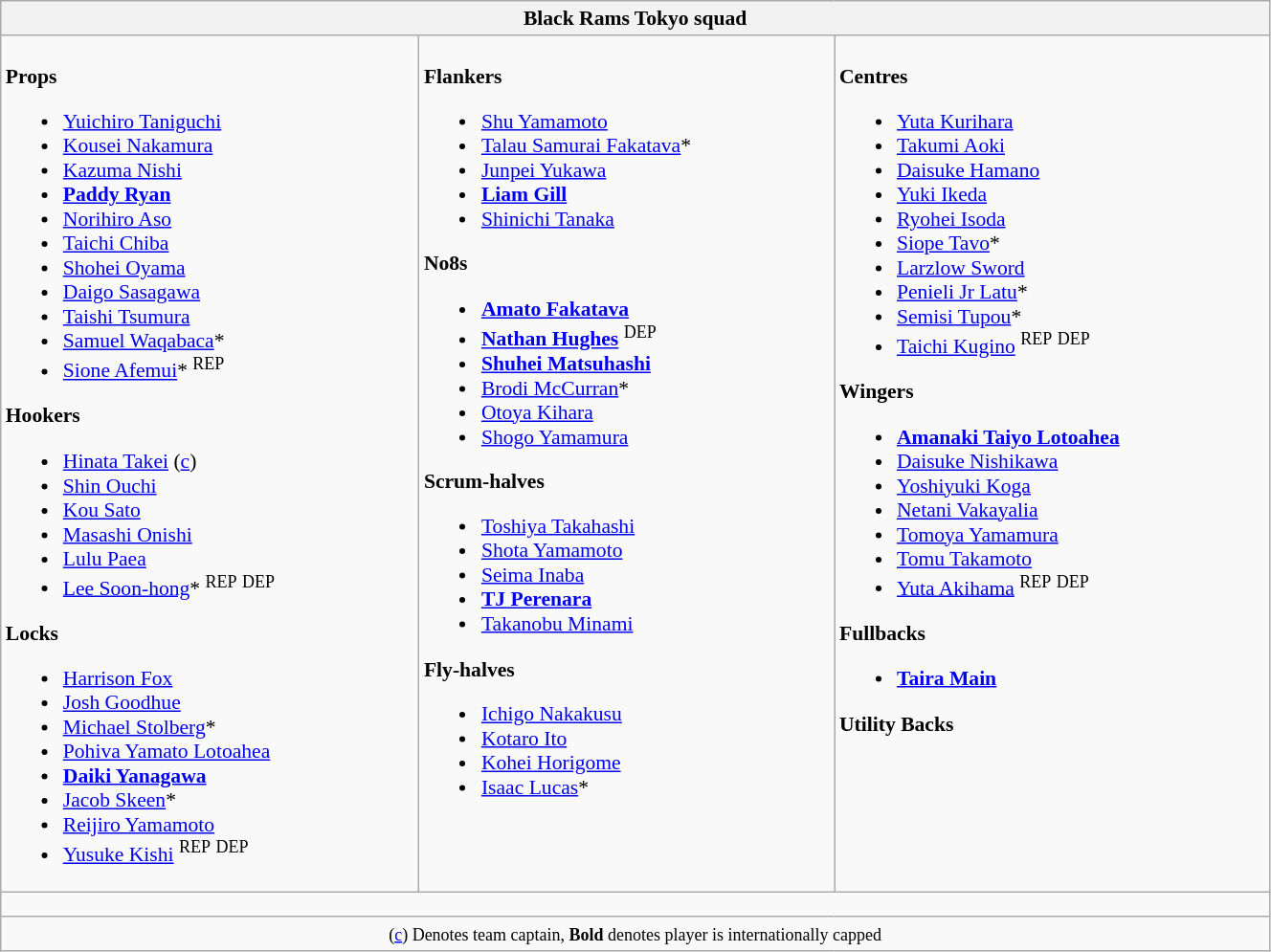<table class="wikitable" style="text-align:left; font-size:90%; width:70%">
<tr>
<th colspan="100%">Black Rams Tokyo squad</th>
</tr>
<tr valign="top">
<td><br><strong>Props</strong><ul><li> <a href='#'>Yuichiro Taniguchi</a></li><li> <a href='#'>Kousei Nakamura</a></li><li> <a href='#'>Kazuma Nishi</a></li><li> <strong><a href='#'>Paddy Ryan</a></strong></li><li> <a href='#'>Norihiro Aso</a></li><li> <a href='#'>Taichi Chiba</a></li><li> <a href='#'>Shohei Oyama</a></li><li> <a href='#'>Daigo Sasagawa</a></li><li> <a href='#'>Taishi Tsumura</a></li><li> <a href='#'>Samuel Waqabaca</a>*</li><li> <a href='#'>Sione Afemui</a>* <sup>REP</sup></li></ul><strong>Hookers</strong><ul><li> <a href='#'>Hinata Takei</a> (<a href='#'>c</a>)</li><li> <a href='#'>Shin Ouchi</a></li><li> <a href='#'>Kou Sato</a></li><li> <a href='#'>Masashi Onishi</a></li><li> <a href='#'>Lulu Paea</a></li><li> <a href='#'>Lee Soon-hong</a>* <sup>REP</sup> <sup>DEP</sup></li></ul><strong>Locks</strong><ul><li> <a href='#'>Harrison Fox</a></li><li> <a href='#'>Josh Goodhue</a></li><li> <a href='#'>Michael Stolberg</a>*</li><li> <a href='#'>Pohiva Yamato Lotoahea</a></li><li> <strong><a href='#'>Daiki Yanagawa</a></strong></li><li> <a href='#'>Jacob Skeen</a>*</li><li> <a href='#'>Reijiro Yamamoto</a></li><li> <a href='#'>Yusuke Kishi</a> <sup>REP</sup> <sup>DEP</sup></li></ul></td>
<td><br><strong>Flankers</strong><ul><li> <a href='#'>Shu Yamamoto</a></li><li> <a href='#'>Talau Samurai Fakatava</a>*</li><li> <a href='#'>Junpei Yukawa</a></li><li> <strong><a href='#'>Liam Gill</a></strong></li><li> <a href='#'>Shinichi Tanaka</a></li></ul><strong>No8s</strong><ul><li> <strong><a href='#'>Amato Fakatava</a></strong></li><li> <strong><a href='#'>Nathan Hughes</a></strong> <sup>DEP</sup> </li><li> <strong><a href='#'>Shuhei Matsuhashi</a></strong></li><li> <a href='#'>Brodi McCurran</a>*</li><li> <a href='#'>Otoya Kihara</a></li><li> <a href='#'>Shogo Yamamura</a></li></ul><strong>Scrum-halves</strong><ul><li> <a href='#'>Toshiya Takahashi</a></li><li> <a href='#'>Shota Yamamoto</a></li><li> <a href='#'>Seima Inaba</a></li><li> <strong><a href='#'>TJ Perenara</a></strong></li><li> <a href='#'>Takanobu Minami</a></li></ul><strong>Fly-halves</strong><ul><li> <a href='#'>Ichigo Nakakusu</a></li><li> <a href='#'>Kotaro Ito</a></li><li> <a href='#'>Kohei Horigome</a></li><li> <a href='#'>Isaac Lucas</a>*</li></ul></td>
<td><br><strong>Centres</strong><ul><li> <a href='#'>Yuta Kurihara</a></li><li> <a href='#'>Takumi Aoki</a></li><li> <a href='#'>Daisuke Hamano</a></li><li> <a href='#'>Yuki Ikeda</a></li><li> <a href='#'>Ryohei Isoda</a></li><li> <a href='#'>Siope Tavo</a>*</li><li> <a href='#'>Larzlow Sword</a></li><li> <a href='#'>Penieli Jr Latu</a>*</li><li> <a href='#'>Semisi Tupou</a>*</li><li> <a href='#'>Taichi Kugino</a> <sup>REP</sup> <sup>DEP</sup></li></ul><strong>Wingers</strong><ul><li> <strong><a href='#'>Amanaki Taiyo Lotoahea</a></strong></li><li> <a href='#'>Daisuke Nishikawa</a></li><li> <a href='#'>Yoshiyuki Koga</a></li><li> <a href='#'>Netani Vakayalia</a></li><li> <a href='#'>Tomoya Yamamura</a></li><li> <a href='#'>Tomu Takamoto</a></li><li> <a href='#'>Yuta Akihama</a> <sup>REP</sup> <sup>DEP</sup></li></ul><strong>Fullbacks</strong><ul><li> <strong><a href='#'>Taira Main</a></strong></li></ul><strong> Utility Backs</strong></td>
</tr>
<tr>
<td colspan="100%" style="height: 10px;"></td>
</tr>
<tr>
<td colspan="100%" style="text-align:center;"><small> (<a href='#'>c</a>) Denotes team captain, <strong>Bold</strong> denotes player is internationally capped</small></td>
</tr>
</table>
